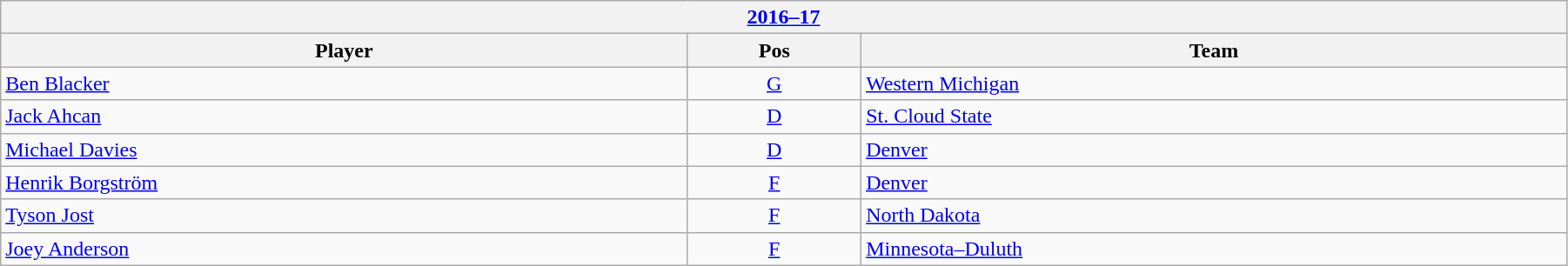<table class="wikitable" width=95%>
<tr>
<th colspan=3><a href='#'>2016–17</a></th>
</tr>
<tr>
<th>Player</th>
<th>Pos</th>
<th>Team</th>
</tr>
<tr>
<td><a href='#'>Ben Blacker</a></td>
<td align=center><a href='#'>G</a></td>
<td><a href='#'>Western Michigan</a></td>
</tr>
<tr>
<td><a href='#'>Jack Ahcan</a></td>
<td align=center><a href='#'>D</a></td>
<td><a href='#'>St. Cloud State</a></td>
</tr>
<tr>
<td><a href='#'>Michael Davies</a></td>
<td align=center><a href='#'>D</a></td>
<td><a href='#'>Denver</a></td>
</tr>
<tr>
<td><a href='#'>Henrik Borgström</a></td>
<td align=center><a href='#'>F</a></td>
<td><a href='#'>Denver</a></td>
</tr>
<tr>
<td><a href='#'>Tyson Jost</a></td>
<td align=center><a href='#'>F</a></td>
<td><a href='#'>North Dakota</a></td>
</tr>
<tr>
<td><a href='#'>Joey Anderson</a></td>
<td align=center><a href='#'>F</a></td>
<td><a href='#'>Minnesota–Duluth</a></td>
</tr>
</table>
